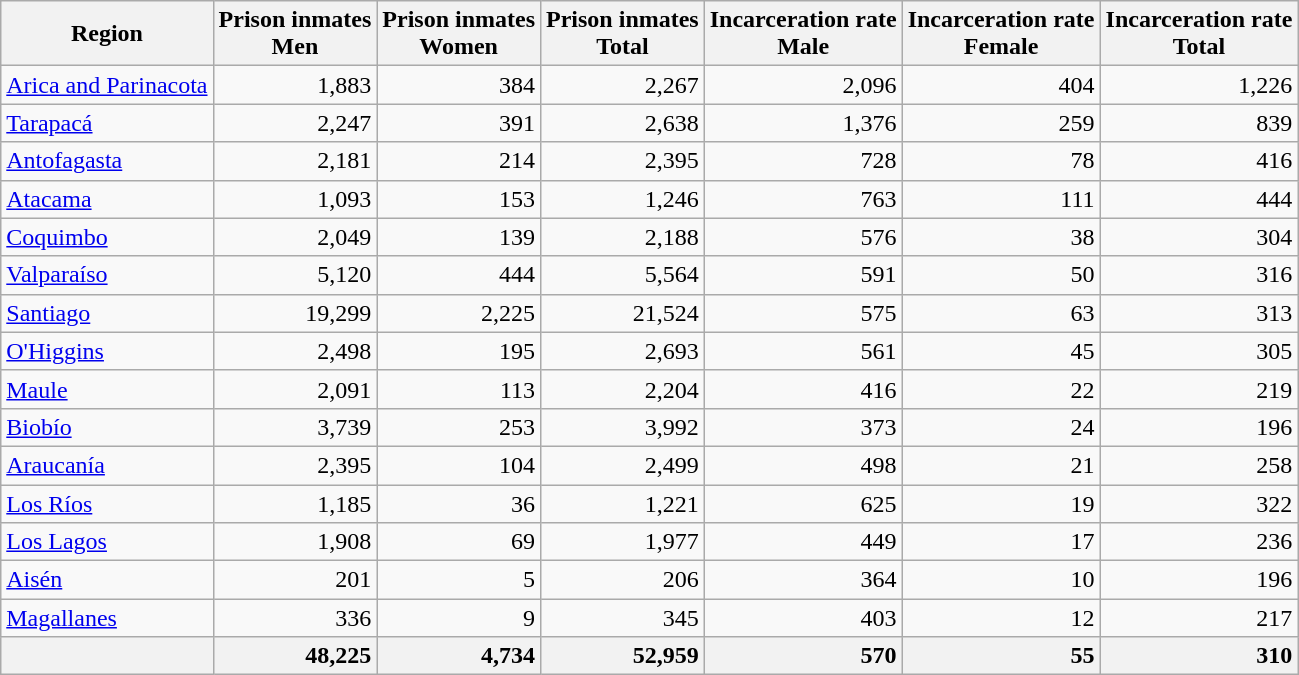<table class="wikitable sortable" style="text-align:right">
<tr>
<th>Region</th>
<th>Prison inmates<br>Men</th>
<th>Prison inmates<br>Women</th>
<th>Prison inmates<br>Total</th>
<th>Incarceration rate<br>Male</th>
<th>Incarceration rate<br>Female</th>
<th>Incarceration rate<br>Total</th>
</tr>
<tr>
<td align="left"><a href='#'>Arica and Parinacota</a></td>
<td>1,883</td>
<td>384</td>
<td>2,267</td>
<td>2,096</td>
<td>404</td>
<td>1,226</td>
</tr>
<tr>
<td align="left"><a href='#'>Tarapacá</a></td>
<td>2,247</td>
<td>391</td>
<td>2,638</td>
<td>1,376</td>
<td>259</td>
<td>839</td>
</tr>
<tr>
<td align="left"><a href='#'>Antofagasta</a></td>
<td>2,181</td>
<td>214</td>
<td>2,395</td>
<td>728</td>
<td>78</td>
<td>416</td>
</tr>
<tr>
<td align="left"><a href='#'>Atacama</a></td>
<td>1,093</td>
<td>153</td>
<td>1,246</td>
<td>763</td>
<td>111</td>
<td>444</td>
</tr>
<tr>
<td align="left"><a href='#'>Coquimbo</a></td>
<td>2,049</td>
<td>139</td>
<td>2,188</td>
<td>576</td>
<td>38</td>
<td>304</td>
</tr>
<tr>
<td align="left"><a href='#'>Valparaíso</a></td>
<td>5,120</td>
<td>444</td>
<td>5,564</td>
<td>591</td>
<td>50</td>
<td>316</td>
</tr>
<tr>
<td align="left"><a href='#'>Santiago</a></td>
<td>19,299</td>
<td>2,225</td>
<td>21,524</td>
<td>575</td>
<td>63</td>
<td>313</td>
</tr>
<tr>
<td align="left"><a href='#'>O'Higgins</a></td>
<td>2,498</td>
<td>195</td>
<td>2,693</td>
<td>561</td>
<td>45</td>
<td>305</td>
</tr>
<tr>
<td align="left"><a href='#'>Maule</a></td>
<td>2,091</td>
<td>113</td>
<td>2,204</td>
<td>416</td>
<td>22</td>
<td>219</td>
</tr>
<tr>
<td align="left"><a href='#'>Biobío</a></td>
<td>3,739</td>
<td>253</td>
<td>3,992</td>
<td>373</td>
<td>24</td>
<td>196</td>
</tr>
<tr>
<td align="left"><a href='#'>Araucanía</a></td>
<td>2,395</td>
<td>104</td>
<td>2,499</td>
<td>498</td>
<td>21</td>
<td>258</td>
</tr>
<tr>
<td align="left"><a href='#'>Los Ríos</a></td>
<td>1,185</td>
<td>36</td>
<td>1,221</td>
<td>625</td>
<td>19</td>
<td>322</td>
</tr>
<tr>
<td align="left"><a href='#'>Los Lagos</a></td>
<td>1,908</td>
<td>69</td>
<td>1,977</td>
<td>449</td>
<td>17</td>
<td>236</td>
</tr>
<tr>
<td align="left"><a href='#'>Aisén</a></td>
<td>201</td>
<td>5</td>
<td>206</td>
<td>364</td>
<td>10</td>
<td>196</td>
</tr>
<tr>
<td align="left"><a href='#'>Magallanes</a></td>
<td>336</td>
<td>9</td>
<td>345</td>
<td>403</td>
<td>12</td>
<td>217</td>
</tr>
<tr style="background-color: #f2f2f2; font-weight: bold">
<td align="left"></td>
<td>48,225</td>
<td>4,734</td>
<td>52,959</td>
<td>570</td>
<td>55</td>
<td>310</td>
</tr>
</table>
